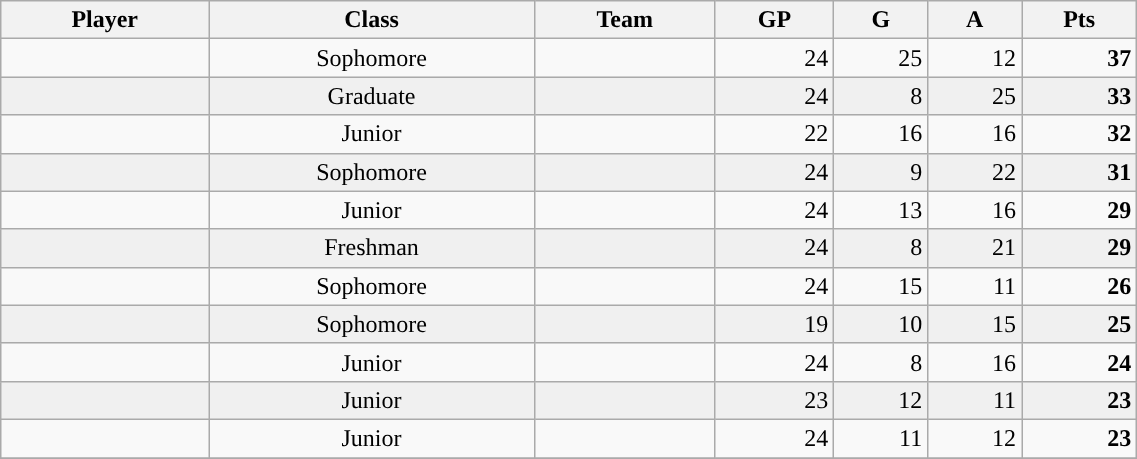<table class="wikitable sortable" style="text-align: center; "width=60%">
<tr>
<th>Player</th>
<th>Class</th>
<th>Team</th>
<th>GP</th>
<th>G</th>
<th>A</th>
<th>Pts</th>
</tr>
<tr>
<td style="text-align: left"></td>
<td>Sophomore</td>
<td><strong><a href='#'></a></strong></td>
<td style="text-align: right">24</td>
<td style="text-align: right">25</td>
<td style="text-align: right">12</td>
<td style="text-align: right"><strong>37</strong></td>
</tr>
<tr bgcolor=f0f0f0>
<td style="text-align: left"></td>
<td>Graduate</td>
<td><strong><a href='#'></a></strong></td>
<td style="text-align: right">24</td>
<td style="text-align: right">8</td>
<td style="text-align: right">25</td>
<td style="text-align: right"><strong>33</strong></td>
</tr>
<tr>
<td style="text-align: left"></td>
<td>Junior</td>
<td><strong><a href='#'></a></strong></td>
<td style="text-align: right">22</td>
<td style="text-align: right">16</td>
<td style="text-align: right">16</td>
<td style="text-align: right"><strong>32</strong></td>
</tr>
<tr bgcolor=f0f0f0>
<td style="text-align: left"></td>
<td>Sophomore</td>
<td><strong><a href='#'></a></strong></td>
<td style="text-align: right">24</td>
<td style="text-align: right">9</td>
<td style="text-align: right">22</td>
<td style="text-align: right"><strong>31</strong></td>
</tr>
<tr>
<td style="text-align: left"></td>
<td>Junior</td>
<td><strong><a href='#'></a></strong></td>
<td style="text-align: right">24</td>
<td style="text-align: right">13</td>
<td style="text-align: right">16</td>
<td style="text-align: right"><strong>29</strong></td>
</tr>
<tr bgcolor=f0f0f0>
<td style="text-align: left"></td>
<td>Freshman</td>
<td><strong><a href='#'></a></strong></td>
<td style="text-align: right">24</td>
<td style="text-align: right">8</td>
<td style="text-align: right">21</td>
<td style="text-align: right"><strong>29</strong></td>
</tr>
<tr>
<td style="text-align: left"></td>
<td>Sophomore</td>
<td><strong><a href='#'></a></strong></td>
<td style="text-align: right">24</td>
<td style="text-align: right">15</td>
<td style="text-align: right">11</td>
<td style="text-align: right"><strong>26</strong></td>
</tr>
<tr bgcolor=f0f0f0>
<td style="text-align: left"></td>
<td>Sophomore</td>
<td><strong><a href='#'></a></strong></td>
<td style="text-align: right">19</td>
<td style="text-align: right">10</td>
<td style="text-align: right">15</td>
<td style="text-align: right"><strong>25</strong></td>
</tr>
<tr>
<td style="text-align: left"></td>
<td>Junior</td>
<td><strong><a href='#'></a></strong></td>
<td style="text-align: right">24</td>
<td style="text-align: right">8</td>
<td style="text-align: right">16</td>
<td style="text-align: right"><strong>24</strong></td>
</tr>
<tr bgcolor=f0f0f0>
<td style="text-align: left"></td>
<td>Junior</td>
<td><strong><a href='#'></a></strong></td>
<td style="text-align: right">23</td>
<td style="text-align: right">12</td>
<td style="text-align: right">11</td>
<td style="text-align: right"><strong>23</strong></td>
</tr>
<tr>
<td style="text-align: left"></td>
<td>Junior</td>
<td><strong><a href='#'></a></strong></td>
<td style="text-align: right">24</td>
<td style="text-align: right">11</td>
<td style="text-align: right">12</td>
<td style="text-align: right"><strong>23</strong></td>
</tr>
<tr>
</tr>
</table>
